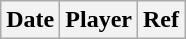<table class="wikitable">
<tr>
<th>Date</th>
<th>Player</th>
<th>Ref</th>
</tr>
</table>
